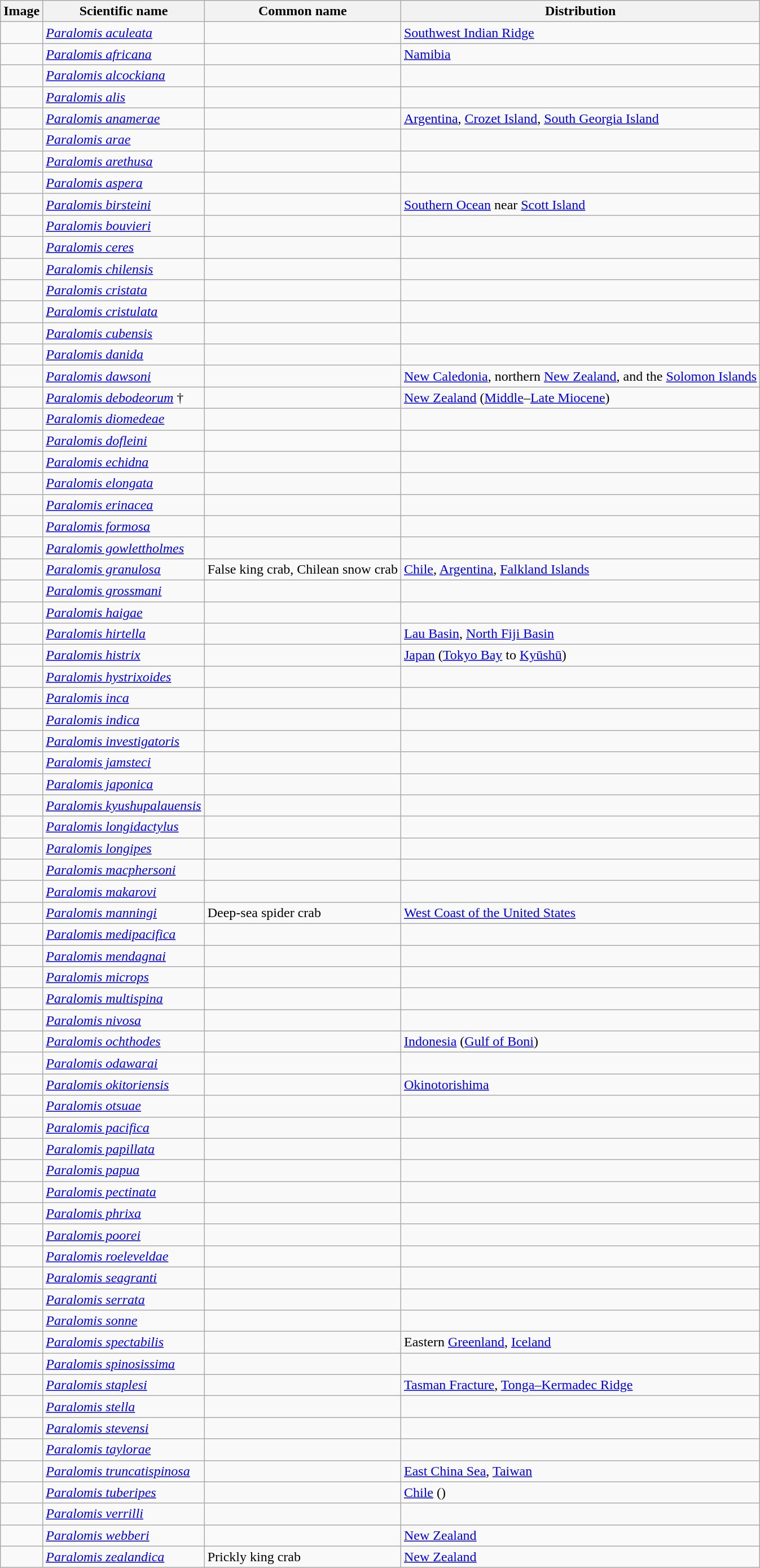<table class="wikitable mw-collapsible">
<tr>
<th>Image</th>
<th>Scientific name</th>
<th>Common name</th>
<th>Distribution</th>
</tr>
<tr>
<td></td>
<td><em><a href='#'>Paralomis aculeata</a></em> </td>
<td></td>
<td><a href='#'>Southwest Indian Ridge</a></td>
</tr>
<tr>
<td></td>
<td><em><a href='#'>Paralomis africana</a></em> </td>
<td></td>
<td><a href='#'>Namibia</a></td>
</tr>
<tr>
<td></td>
<td><em><a href='#'>Paralomis alcockiana</a></em> </td>
<td></td>
<td></td>
</tr>
<tr>
<td></td>
<td><em><a href='#'>Paralomis alis</a></em> </td>
<td></td>
<td></td>
</tr>
<tr>
<td></td>
<td><em><a href='#'>Paralomis anamerae</a></em> </td>
<td></td>
<td><a href='#'>Argentina</a>, <a href='#'>Crozet Island</a>, <a href='#'>South Georgia Island</a></td>
</tr>
<tr>
<td></td>
<td><em><a href='#'>Paralomis arae</a></em> </td>
<td></td>
<td></td>
</tr>
<tr>
<td></td>
<td><em><a href='#'>Paralomis arethusa</a></em> </td>
<td></td>
<td></td>
</tr>
<tr>
<td></td>
<td><em><a href='#'>Paralomis aspera</a></em> </td>
<td></td>
<td></td>
</tr>
<tr>
<td></td>
<td><em><a href='#'>Paralomis birsteini</a></em> </td>
<td></td>
<td><a href='#'>Southern Ocean</a> near <a href='#'>Scott Island</a></td>
</tr>
<tr>
<td></td>
<td><em><a href='#'>Paralomis bouvieri</a></em> </td>
<td></td>
<td></td>
</tr>
<tr>
<td></td>
<td><em><a href='#'>Paralomis ceres</a></em> </td>
<td></td>
<td></td>
</tr>
<tr>
<td></td>
<td><em><a href='#'>Paralomis chilensis</a></em> </td>
<td></td>
<td></td>
</tr>
<tr>
<td></td>
<td><em><a href='#'>Paralomis cristata</a></em> </td>
<td></td>
<td></td>
</tr>
<tr>
<td></td>
<td><em><a href='#'>Paralomis cristulata</a></em> </td>
<td></td>
<td></td>
</tr>
<tr>
<td></td>
<td><em><a href='#'>Paralomis cubensis</a></em> </td>
<td></td>
<td></td>
</tr>
<tr>
<td></td>
<td><em><a href='#'>Paralomis danida</a></em> </td>
<td></td>
<td></td>
</tr>
<tr>
<td></td>
<td><em><a href='#'>Paralomis dawsoni</a></em> </td>
<td></td>
<td><a href='#'>New Caledonia</a>, northern <a href='#'>New Zealand</a>, and the <a href='#'>Solomon Islands</a></td>
</tr>
<tr>
<td></td>
<td><em><a href='#'>Paralomis debodeorum</a></em>  †</td>
<td></td>
<td><a href='#'>New Zealand</a> (<a href='#'>Middle</a>–<a href='#'>Late Miocene</a>)</td>
</tr>
<tr>
<td></td>
<td><em><a href='#'>Paralomis diomedeae</a></em> </td>
<td></td>
<td></td>
</tr>
<tr>
<td></td>
<td><em><a href='#'>Paralomis dofleini</a></em> </td>
<td></td>
<td></td>
</tr>
<tr>
<td></td>
<td><em><a href='#'>Paralomis echidna</a></em> </td>
<td></td>
<td></td>
</tr>
<tr>
<td></td>
<td><em><a href='#'>Paralomis elongata</a></em> </td>
<td></td>
<td></td>
</tr>
<tr>
<td></td>
<td><em><a href='#'>Paralomis erinacea</a></em> </td>
<td></td>
<td></td>
</tr>
<tr>
<td></td>
<td><em><a href='#'>Paralomis formosa</a></em> </td>
<td></td>
<td></td>
</tr>
<tr>
<td></td>
<td><em><a href='#'>Paralomis gowlettholmes</a></em> </td>
<td></td>
<td></td>
</tr>
<tr>
<td></td>
<td><em><a href='#'>Paralomis granulosa</a></em> </td>
<td>False king crab, Chilean snow crab</td>
<td><a href='#'>Chile</a>, <a href='#'>Argentina</a>, <a href='#'>Falkland Islands</a></td>
</tr>
<tr>
<td></td>
<td><em><a href='#'>Paralomis grossmani</a></em> </td>
<td></td>
<td></td>
</tr>
<tr>
<td></td>
<td><em><a href='#'>Paralomis haigae</a></em> </td>
<td></td>
<td></td>
</tr>
<tr>
<td></td>
<td><em><a href='#'>Paralomis hirtella</a></em> </td>
<td></td>
<td><a href='#'>Lau Basin</a>, <a href='#'>North Fiji Basin</a></td>
</tr>
<tr>
<td></td>
<td><em><a href='#'>Paralomis histrix</a></em> </td>
<td></td>
<td><a href='#'>Japan</a> (<a href='#'>Tokyo Bay</a> to <a href='#'>Kyūshū</a>)</td>
</tr>
<tr>
<td></td>
<td><em><a href='#'>Paralomis hystrixoides</a></em> </td>
<td></td>
<td></td>
</tr>
<tr>
<td></td>
<td><em><a href='#'>Paralomis inca</a></em> </td>
<td></td>
<td></td>
</tr>
<tr>
<td></td>
<td><em><a href='#'>Paralomis indica</a></em> </td>
<td></td>
<td></td>
</tr>
<tr>
<td></td>
<td><em><a href='#'>Paralomis investigatoris</a></em> </td>
<td></td>
<td></td>
</tr>
<tr>
<td></td>
<td><em><a href='#'>Paralomis jamsteci</a></em> </td>
<td></td>
<td></td>
</tr>
<tr>
<td></td>
<td><em><a href='#'>Paralomis japonica</a></em> </td>
<td></td>
<td></td>
</tr>
<tr>
<td></td>
<td><em><a href='#'>Paralomis kyushupalauensis</a></em> </td>
<td></td>
<td></td>
</tr>
<tr>
<td></td>
<td><em><a href='#'>Paralomis longidactylus</a></em> </td>
<td></td>
<td></td>
</tr>
<tr>
<td></td>
<td><em><a href='#'>Paralomis longipes</a></em> </td>
<td></td>
<td></td>
</tr>
<tr>
<td></td>
<td><em><a href='#'>Paralomis macphersoni</a></em> </td>
<td></td>
<td></td>
</tr>
<tr>
<td></td>
<td><em><a href='#'>Paralomis makarovi</a></em> </td>
<td></td>
<td></td>
</tr>
<tr>
<td></td>
<td><em><a href='#'>Paralomis manningi</a></em> </td>
<td>Deep-sea spider crab</td>
<td><a href='#'>West Coast of the United States</a></td>
</tr>
<tr>
<td></td>
<td><em><a href='#'>Paralomis medipacifica</a></em> </td>
<td></td>
<td></td>
</tr>
<tr>
<td></td>
<td><em><a href='#'>Paralomis mendagnai</a></em> </td>
<td></td>
<td></td>
</tr>
<tr>
<td></td>
<td><em><a href='#'>Paralomis microps</a></em> </td>
<td></td>
<td></td>
</tr>
<tr>
<td></td>
<td><em><a href='#'>Paralomis multispina</a></em> </td>
<td></td>
<td></td>
</tr>
<tr>
<td></td>
<td><em><a href='#'>Paralomis nivosa</a></em> </td>
<td></td>
<td></td>
</tr>
<tr>
<td></td>
<td><em><a href='#'>Paralomis ochthodes</a></em> </td>
<td></td>
<td><a href='#'>Indonesia</a> (<a href='#'>Gulf of Boni</a>)</td>
</tr>
<tr>
<td></td>
<td><em><a href='#'>Paralomis odawarai</a></em> </td>
<td></td>
<td></td>
</tr>
<tr>
<td></td>
<td><em><a href='#'>Paralomis okitoriensis</a></em> </td>
<td></td>
<td><a href='#'>Okinotorishima</a></td>
</tr>
<tr>
<td></td>
<td><em><a href='#'>Paralomis otsuae</a></em> </td>
<td></td>
<td></td>
</tr>
<tr>
<td></td>
<td><em><a href='#'>Paralomis pacifica</a></em> </td>
<td></td>
<td></td>
</tr>
<tr>
<td></td>
<td><em><a href='#'>Paralomis papillata</a></em> </td>
<td></td>
<td></td>
</tr>
<tr>
<td></td>
<td><em><a href='#'>Paralomis papua</a></em> </td>
<td></td>
<td></td>
</tr>
<tr>
<td></td>
<td><em><a href='#'>Paralomis pectinata</a></em> </td>
<td></td>
<td></td>
</tr>
<tr>
<td></td>
<td><em><a href='#'>Paralomis phrixa</a></em> </td>
<td></td>
<td></td>
</tr>
<tr>
<td></td>
<td><em><a href='#'>Paralomis poorei</a></em> </td>
<td></td>
<td></td>
</tr>
<tr>
<td></td>
<td><em><a href='#'>Paralomis roeleveldae</a></em> </td>
<td></td>
<td></td>
</tr>
<tr>
<td></td>
<td><em><a href='#'>Paralomis seagranti</a></em> </td>
<td></td>
<td></td>
</tr>
<tr>
<td></td>
<td><em><a href='#'>Paralomis serrata</a></em> </td>
<td></td>
<td></td>
</tr>
<tr>
<td></td>
<td><em><a href='#'>Paralomis sonne</a></em> </td>
<td></td>
<td></td>
</tr>
<tr>
<td></td>
<td><em><a href='#'>Paralomis spectabilis</a></em> </td>
<td></td>
<td>Eastern <a href='#'>Greenland</a>, <a href='#'>Iceland</a></td>
</tr>
<tr>
<td></td>
<td><em><a href='#'>Paralomis spinosissima</a></em> </td>
<td></td>
<td></td>
</tr>
<tr>
<td></td>
<td><em><a href='#'>Paralomis staplesi</a></em> </td>
<td></td>
<td><a href='#'>Tasman Fracture</a>, <a href='#'>Tonga–Kermadec Ridge</a></td>
</tr>
<tr>
<td></td>
<td><em><a href='#'>Paralomis stella</a></em> </td>
<td></td>
<td></td>
</tr>
<tr>
<td></td>
<td><em><a href='#'>Paralomis stevensi</a></em> </td>
<td></td>
<td></td>
</tr>
<tr>
<td></td>
<td><em><a href='#'>Paralomis taylorae</a></em> </td>
<td></td>
<td></td>
</tr>
<tr>
<td></td>
<td><em><a href='#'>Paralomis truncatispinosa</a></em> </td>
<td></td>
<td><a href='#'>East China Sea</a>, <a href='#'>Taiwan</a></td>
</tr>
<tr>
<td></td>
<td><em><a href='#'>Paralomis tuberipes</a></em> </td>
<td></td>
<td><a href='#'>Chile</a> ()</td>
</tr>
<tr>
<td></td>
<td><em><a href='#'>Paralomis verrilli</a></em> </td>
<td></td>
<td></td>
</tr>
<tr>
<td></td>
<td><em><a href='#'>Paralomis webberi</a></em> </td>
<td></td>
<td><a href='#'>New Zealand</a></td>
</tr>
<tr>
<td></td>
<td><em><a href='#'>Paralomis zealandica</a></em> </td>
<td>Prickly king crab</td>
<td><a href='#'>New Zealand</a></td>
</tr>
</table>
